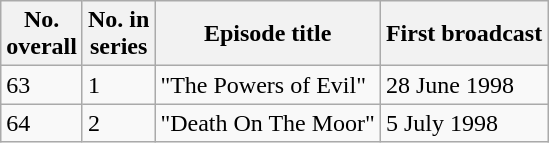<table class="wikitable">
<tr>
<th>No.<br>overall</th>
<th>No. in<br>series</th>
<th>Episode title</th>
<th>First broadcast</th>
</tr>
<tr>
<td>63</td>
<td>1</td>
<td>"The Powers of Evil"</td>
<td>28 June 1998</td>
</tr>
<tr>
<td>64</td>
<td>2</td>
<td>"Death On The Moor"</td>
<td>5 July 1998</td>
</tr>
</table>
